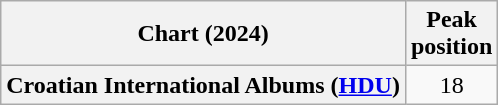<table class="wikitable sortable plainrowheaders" style="text-align:center">
<tr>
<th scope="col">Chart (2024)</th>
<th scope="col">Peak<br>position</th>
</tr>
<tr>
<th scope="row">Croatian International Albums (<a href='#'>HDU</a>)</th>
<td>18</td>
</tr>
</table>
